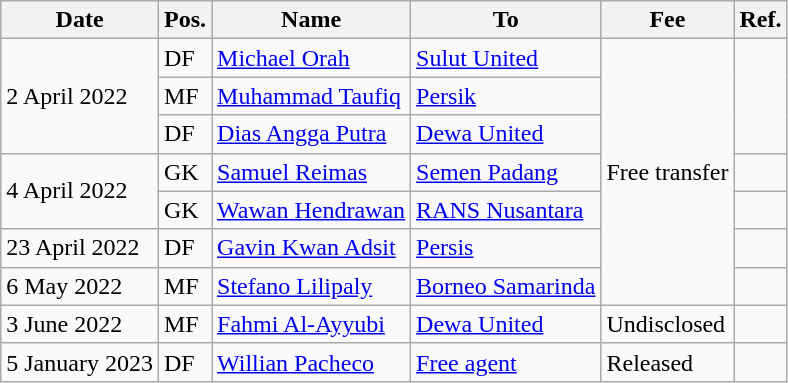<table class="wikitable">
<tr>
<th>Date</th>
<th>Pos.</th>
<th>Name</th>
<th>To</th>
<th>Fee</th>
<th>Ref.</th>
</tr>
<tr>
<td rowspan="3">2 April 2022</td>
<td>DF</td>
<td> <a href='#'>Michael Orah</a></td>
<td><a href='#'>Sulut United</a></td>
<td rowspan="7">Free transfer</td>
<td rowspan="3"></td>
</tr>
<tr>
<td>MF</td>
<td> <a href='#'>Muhammad Taufiq</a></td>
<td><a href='#'>Persik</a></td>
</tr>
<tr>
<td>DF</td>
<td> <a href='#'>Dias Angga Putra</a></td>
<td><a href='#'>Dewa United</a></td>
</tr>
<tr>
<td rowspan="2">4 April 2022</td>
<td>GK</td>
<td> <a href='#'>Samuel Reimas</a></td>
<td><a href='#'>Semen Padang</a></td>
<td></td>
</tr>
<tr>
<td>GK</td>
<td> <a href='#'>Wawan Hendrawan</a></td>
<td><a href='#'>RANS Nusantara</a></td>
<td></td>
</tr>
<tr>
<td>23 April 2022</td>
<td>DF</td>
<td> <a href='#'>Gavin Kwan Adsit</a></td>
<td><a href='#'>Persis</a></td>
<td></td>
</tr>
<tr>
<td>6 May 2022</td>
<td>MF</td>
<td> <a href='#'>Stefano Lilipaly</a></td>
<td><a href='#'>Borneo Samarinda</a></td>
<td></td>
</tr>
<tr>
<td>3 June 2022</td>
<td>MF</td>
<td> <a href='#'>Fahmi Al-Ayyubi</a></td>
<td><a href='#'>Dewa United</a></td>
<td>Undisclosed</td>
<td></td>
</tr>
<tr>
<td>5 January 2023</td>
<td>DF</td>
<td> <a href='#'>Willian Pacheco</a></td>
<td><a href='#'>Free agent</a></td>
<td>Released</td>
<td></td>
</tr>
</table>
